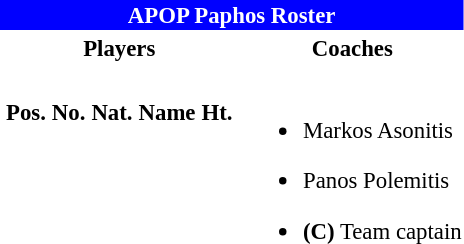<table class="toccolours" style="font-size: 95%">
<tr style="background-color: blue; text-align: center; color: white;">
<td colspan="2"><strong>APOP Paphos Roster</strong></td>
</tr>
<tr style="background-color:white; blue; text-align: center;">
<th><strong>Players</strong></th>
<th><strong>Coaches</strong></th>
</tr>
<tr>
<td valign="top"><br><table class="sortable" style="background:transparent; margin:0px; width:100%;">
<tr>
<th>Pos.</th>
<th>Νο.</th>
<th>Nat.</th>
<th>Name</th>
<th>Ht.<br>











</th>
</tr>
</table>
</td>
<td valign="top"><br><ul><li> Markos Asonitis</li></ul><ul><li> Panos Polemitis</li></ul><ul><li><strong>(C)</strong> Team captain</li></ul></td>
</tr>
</table>
